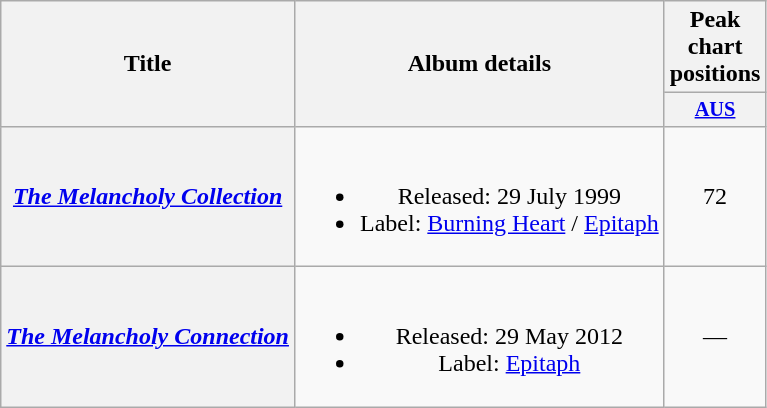<table class="wikitable plainrowheaders" style="text-align:center">
<tr>
<th rowspan="2">Title</th>
<th rowspan="2">Album details</th>
<th colspan="1">Peak chart positions</th>
</tr>
<tr>
<th scope="col" style="width:3em;font-size:85%;"><a href='#'>AUS</a><br></th>
</tr>
<tr>
<th scope="row"><em><a href='#'>The Melancholy Collection</a></em></th>
<td><br><ul><li>Released: 29 July 1999</li><li>Label: <a href='#'>Burning Heart</a> / <a href='#'>Epitaph</a></li></ul></td>
<td>72</td>
</tr>
<tr>
<th scope="row"><em><a href='#'>The Melancholy Connection</a></em></th>
<td><br><ul><li>Released: 29 May 2012</li><li>Label: <a href='#'>Epitaph</a></li></ul></td>
<td>—</td>
</tr>
</table>
